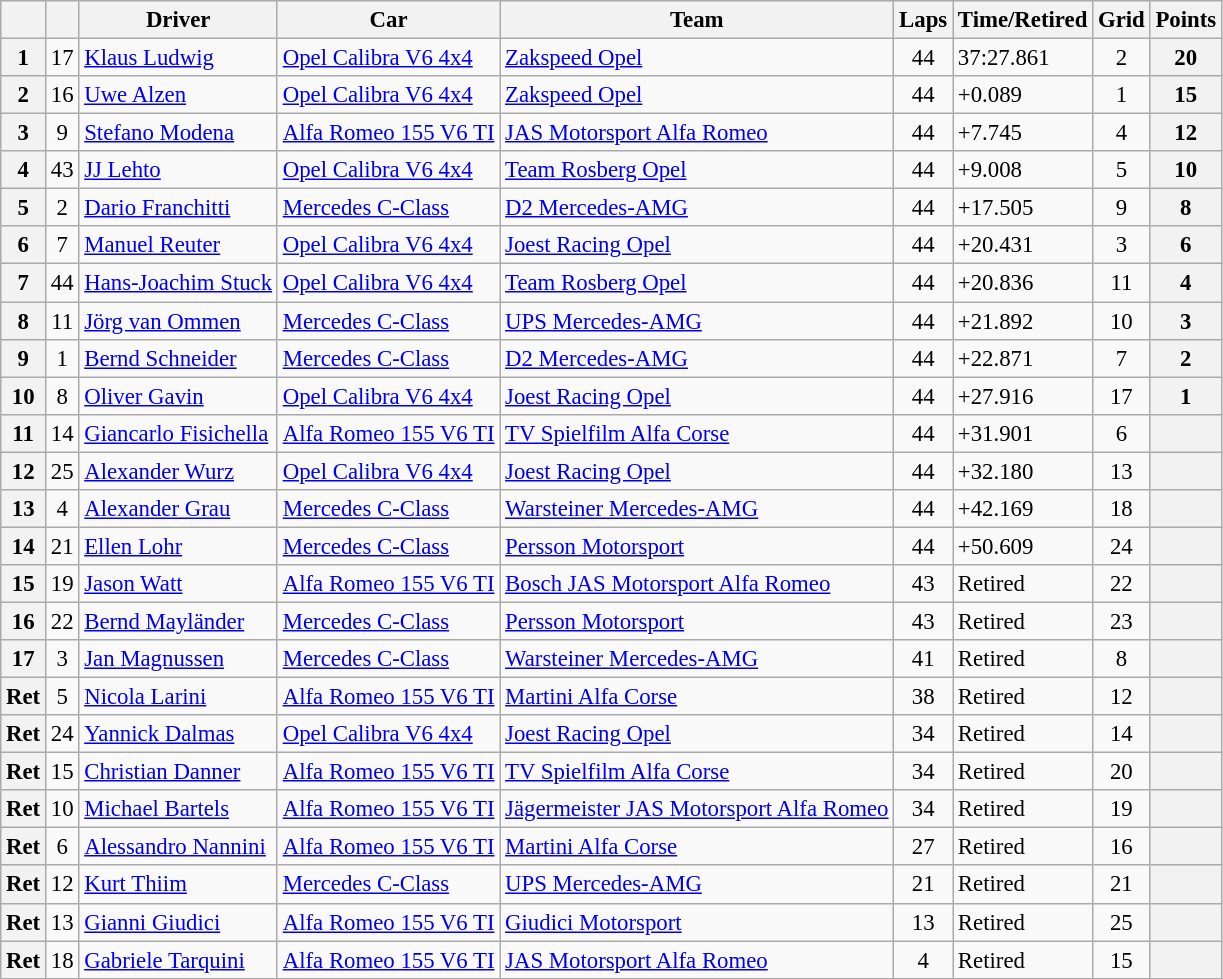<table class="wikitable sortable" style="font-size:95%">
<tr>
<th></th>
<th></th>
<th>Driver</th>
<th>Car</th>
<th>Team</th>
<th>Laps</th>
<th>Time/Retired</th>
<th>Grid</th>
<th>Points</th>
</tr>
<tr>
<th>1</th>
<td align=center>17</td>
<td> <a href='#'>Klaus Ludwig</a></td>
<td><a href='#'>Opel Calibra V6 4x4</a></td>
<td> <a href='#'>Zakspeed Opel</a></td>
<td align=center>44</td>
<td>37:27.861</td>
<td align=center>2</td>
<th>20</th>
</tr>
<tr>
<th>2</th>
<td align=center>16</td>
<td> <a href='#'>Uwe Alzen</a></td>
<td><a href='#'>Opel Calibra V6 4x4</a></td>
<td> <a href='#'>Zakspeed Opel</a></td>
<td align=center>44</td>
<td>+0.089</td>
<td align=center>1</td>
<th>15</th>
</tr>
<tr>
<th>3</th>
<td align=center>9</td>
<td> <a href='#'>Stefano Modena</a></td>
<td><a href='#'>Alfa Romeo 155 V6 TI</a></td>
<td> <a href='#'>JAS Motorsport Alfa Romeo</a></td>
<td align=center>44</td>
<td>+7.745</td>
<td align=center>4</td>
<th>12</th>
</tr>
<tr>
<th>4</th>
<td align=center>43</td>
<td> <a href='#'>JJ Lehto</a></td>
<td><a href='#'>Opel Calibra V6 4x4</a></td>
<td> <a href='#'>Team Rosberg Opel</a></td>
<td align=center>44</td>
<td>+9.008</td>
<td align=center>5</td>
<th>10</th>
</tr>
<tr>
<th>5</th>
<td align=center>2</td>
<td> <a href='#'>Dario Franchitti</a></td>
<td><a href='#'>Mercedes C-Class</a></td>
<td> <a href='#'>D2 Mercedes-AMG</a></td>
<td align=center>44</td>
<td>+17.505</td>
<td align=center>9</td>
<th>8</th>
</tr>
<tr>
<th>6</th>
<td align=center>7</td>
<td> <a href='#'>Manuel Reuter</a></td>
<td><a href='#'>Opel Calibra V6 4x4</a></td>
<td> <a href='#'>Joest Racing Opel</a></td>
<td align=center>44</td>
<td>+20.431</td>
<td align=center>3</td>
<th>6</th>
</tr>
<tr>
<th>7</th>
<td align=center>44</td>
<td> <a href='#'>Hans-Joachim Stuck</a></td>
<td><a href='#'>Opel Calibra V6 4x4</a></td>
<td> <a href='#'>Team Rosberg Opel</a></td>
<td align=center>44</td>
<td>+20.836</td>
<td align=center>11</td>
<th>4</th>
</tr>
<tr>
<th>8</th>
<td align=center>11</td>
<td> <a href='#'>Jörg van Ommen</a></td>
<td><a href='#'>Mercedes C-Class</a></td>
<td> <a href='#'>UPS Mercedes-AMG</a></td>
<td align=center>44</td>
<td>+21.892</td>
<td align=center>10</td>
<th>3</th>
</tr>
<tr>
<th>9</th>
<td align=center>1</td>
<td> <a href='#'>Bernd Schneider</a></td>
<td><a href='#'>Mercedes C-Class</a></td>
<td> <a href='#'>D2 Mercedes-AMG</a></td>
<td align=center>44</td>
<td>+22.871</td>
<td align=center>7</td>
<th>2</th>
</tr>
<tr>
<th>10</th>
<td align=center>8</td>
<td> <a href='#'>Oliver Gavin</a></td>
<td><a href='#'>Opel Calibra V6 4x4</a></td>
<td> <a href='#'>Joest Racing Opel</a></td>
<td align=center>44</td>
<td>+27.916</td>
<td align=center>17</td>
<th>1</th>
</tr>
<tr>
<th>11</th>
<td align=center>14</td>
<td> <a href='#'>Giancarlo Fisichella</a></td>
<td><a href='#'>Alfa Romeo 155 V6 TI</a></td>
<td> <a href='#'>TV Spielfilm Alfa Corse</a></td>
<td align=center>44</td>
<td>+31.901</td>
<td align=center>6</td>
<th></th>
</tr>
<tr>
<th>12</th>
<td align=center>25</td>
<td> <a href='#'>Alexander Wurz</a></td>
<td><a href='#'>Opel Calibra V6 4x4</a></td>
<td> <a href='#'>Joest Racing Opel</a></td>
<td align=center>44</td>
<td>+32.180</td>
<td align=center>13</td>
<th></th>
</tr>
<tr>
<th>13</th>
<td align=center>4</td>
<td> <a href='#'>Alexander Grau</a></td>
<td><a href='#'>Mercedes C-Class</a></td>
<td> <a href='#'>Warsteiner Mercedes-AMG</a></td>
<td align=center>44</td>
<td>+42.169</td>
<td align=center>18</td>
<th></th>
</tr>
<tr>
<th>14</th>
<td align=center>21</td>
<td> <a href='#'>Ellen Lohr</a></td>
<td><a href='#'>Mercedes C-Class</a></td>
<td> <a href='#'>Persson Motorsport</a></td>
<td align=center>44</td>
<td>+50.609</td>
<td align=center>24</td>
<th></th>
</tr>
<tr>
<th>15</th>
<td align=center>19</td>
<td> <a href='#'>Jason Watt</a></td>
<td><a href='#'>Alfa Romeo 155 V6 TI</a></td>
<td> <a href='#'>Bosch JAS Motorsport Alfa Romeo</a></td>
<td align=center>43</td>
<td>Retired</td>
<td align=center>22</td>
<th></th>
</tr>
<tr>
<th>16</th>
<td align=center>22</td>
<td> <a href='#'>Bernd Mayländer</a></td>
<td><a href='#'>Mercedes C-Class</a></td>
<td> <a href='#'>Persson Motorsport</a></td>
<td align=center>43</td>
<td>Retired</td>
<td align=center>23</td>
<th></th>
</tr>
<tr>
<th>17</th>
<td align=center>3</td>
<td> <a href='#'>Jan Magnussen</a></td>
<td><a href='#'>Mercedes C-Class</a></td>
<td> <a href='#'>Warsteiner Mercedes-AMG</a></td>
<td align=center>41</td>
<td>Retired</td>
<td align=center>8</td>
<th></th>
</tr>
<tr>
<th>Ret</th>
<td align=center>5</td>
<td> <a href='#'>Nicola Larini</a></td>
<td><a href='#'>Alfa Romeo 155 V6 TI</a></td>
<td> <a href='#'>Martini Alfa Corse</a></td>
<td align=center>38</td>
<td>Retired</td>
<td align=center>12</td>
<th></th>
</tr>
<tr>
<th>Ret</th>
<td align=center>24</td>
<td> <a href='#'>Yannick Dalmas</a></td>
<td><a href='#'>Opel Calibra V6 4x4</a></td>
<td> <a href='#'>Joest Racing Opel</a></td>
<td align=center>34</td>
<td>Retired</td>
<td align=center>14</td>
<th></th>
</tr>
<tr>
<th>Ret</th>
<td align=center>15</td>
<td> <a href='#'>Christian Danner</a></td>
<td><a href='#'>Alfa Romeo 155 V6 TI</a></td>
<td> <a href='#'>TV Spielfilm Alfa Corse</a></td>
<td align=center>34</td>
<td>Retired</td>
<td align=center>20</td>
<th></th>
</tr>
<tr>
<th>Ret</th>
<td align=center>10</td>
<td> <a href='#'>Michael Bartels</a></td>
<td><a href='#'>Alfa Romeo 155 V6 TI</a></td>
<td> <a href='#'>Jägermeister JAS Motorsport Alfa Romeo</a></td>
<td align=center>34</td>
<td>Retired</td>
<td align=center>19</td>
<th></th>
</tr>
<tr>
<th>Ret</th>
<td align=center>6</td>
<td> <a href='#'>Alessandro Nannini</a></td>
<td><a href='#'>Alfa Romeo 155 V6 TI</a></td>
<td> <a href='#'>Martini Alfa Corse</a></td>
<td align=center>27</td>
<td>Retired</td>
<td align=center>16</td>
<th></th>
</tr>
<tr>
<th>Ret</th>
<td align=center>12</td>
<td> <a href='#'>Kurt Thiim</a></td>
<td><a href='#'>Mercedes C-Class</a></td>
<td> <a href='#'>UPS Mercedes-AMG</a></td>
<td align=center>21</td>
<td>Retired</td>
<td align=center>21</td>
<th></th>
</tr>
<tr>
<th>Ret</th>
<td align=center>13</td>
<td> <a href='#'>Gianni Giudici</a></td>
<td><a href='#'>Alfa Romeo 155 V6 TI</a></td>
<td> <a href='#'>Giudici Motorsport</a></td>
<td align=center>13</td>
<td>Retired</td>
<td align=center>25</td>
<th></th>
</tr>
<tr>
<th>Ret</th>
<td align=center>18</td>
<td> <a href='#'>Gabriele Tarquini</a></td>
<td><a href='#'>Alfa Romeo 155 V6 TI</a></td>
<td> <a href='#'>JAS Motorsport Alfa Romeo</a></td>
<td align=center>4</td>
<td>Retired</td>
<td align=center>15</td>
<th></th>
</tr>
<tr>
</tr>
</table>
